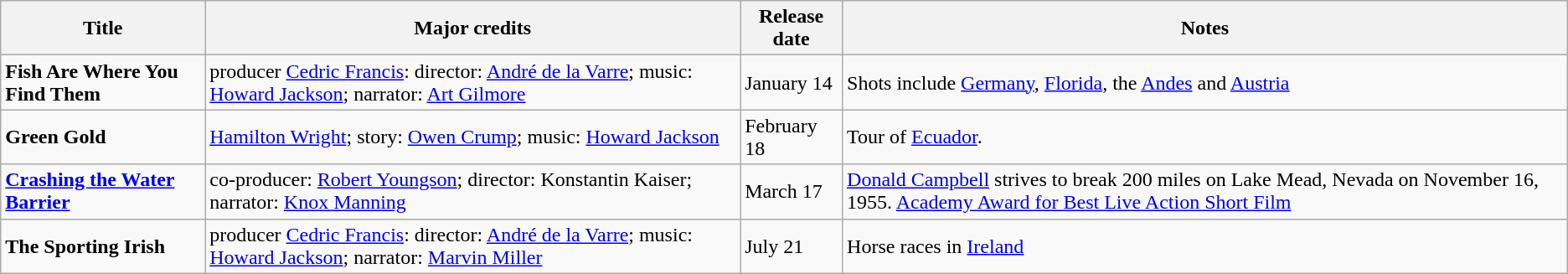<table class="wikitable sortable" border="1">
<tr>
<th>Title</th>
<th>Major credits</th>
<th>Release date</th>
<th>Notes</th>
</tr>
<tr>
<td><strong>Fish Are Where You Find Them</strong></td>
<td>producer <a href='#'>Cedric Francis</a>: director: <a href='#'>André de la Varre</a>; music: <a href='#'>Howard Jackson</a>; narrator: <a href='#'>Art Gilmore</a></td>
<td>January  14</td>
<td>Shots include <a href='#'>Germany</a>, <a href='#'>Florida</a>, the <a href='#'>Andes</a> and <a href='#'>Austria</a></td>
</tr>
<tr>
<td><strong>Green Gold</strong></td>
<td><a href='#'>Hamilton Wright</a>; story: <a href='#'>Owen Crump</a>; music: <a href='#'>Howard Jackson</a></td>
<td>February 18</td>
<td>Tour of <a href='#'>Ecuador</a>.</td>
</tr>
<tr>
<td><strong><a href='#'>Crashing the Water Barrier</a></strong></td>
<td>co-producer: <a href='#'>Robert Youngson</a>; director: Konstantin Kaiser; narrator: <a href='#'>Knox Manning</a></td>
<td>March 17</td>
<td><a href='#'>Donald Campbell</a> strives to break 200 miles on Lake Mead, Nevada on November 16, 1955. <a href='#'>Academy Award for Best Live Action Short Film</a></td>
</tr>
<tr>
<td><strong>The Sporting Irish</strong></td>
<td>producer <a href='#'>Cedric Francis</a>: director: <a href='#'>André de la Varre</a>; music: <a href='#'>Howard Jackson</a>; narrator: <a href='#'>Marvin Miller</a></td>
<td>July 21</td>
<td>Horse races in <a href='#'>Ireland</a></td>
</tr>
</table>
